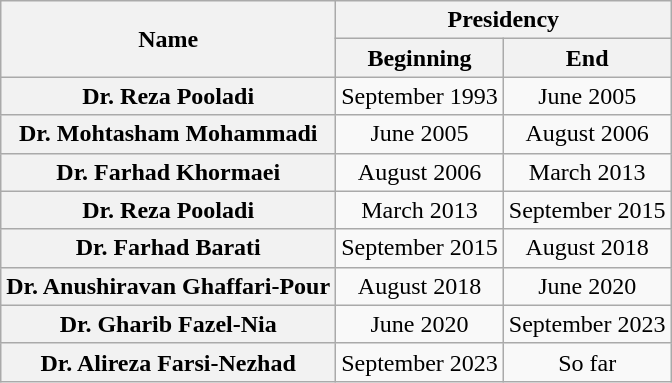<table class="wikitable" style="text-align: center;">
<tr>
<th rowspan=2>Name</th>
<th colspan=2>Presidency</th>
</tr>
<tr>
<th>Beginning</th>
<th>End</th>
</tr>
<tr>
<th>Dr. Reza Pooladi</th>
<td>September 1993</td>
<td>June 2005</td>
</tr>
<tr>
<th>Dr. Mohtasham Mohammadi</th>
<td>June 2005</td>
<td>August 2006</td>
</tr>
<tr>
<th>Dr. Farhad Khormaei</th>
<td>August 2006</td>
<td>March 2013</td>
</tr>
<tr>
<th>Dr. Reza Pooladi</th>
<td>March 2013</td>
<td>September 2015</td>
</tr>
<tr>
<th>Dr. Farhad Barati</th>
<td>September 2015</td>
<td>August 2018</td>
</tr>
<tr>
<th>Dr. Anushiravan Ghaffari-Pour</th>
<td>August 2018</td>
<td>June 2020</td>
</tr>
<tr>
<th>Dr. Gharib Fazel-Nia</th>
<td>June 2020</td>
<td>September 2023</td>
</tr>
<tr>
<th>Dr. Alireza Farsi-Nezhad</th>
<td>September 2023</td>
<td>So far</td>
</tr>
</table>
